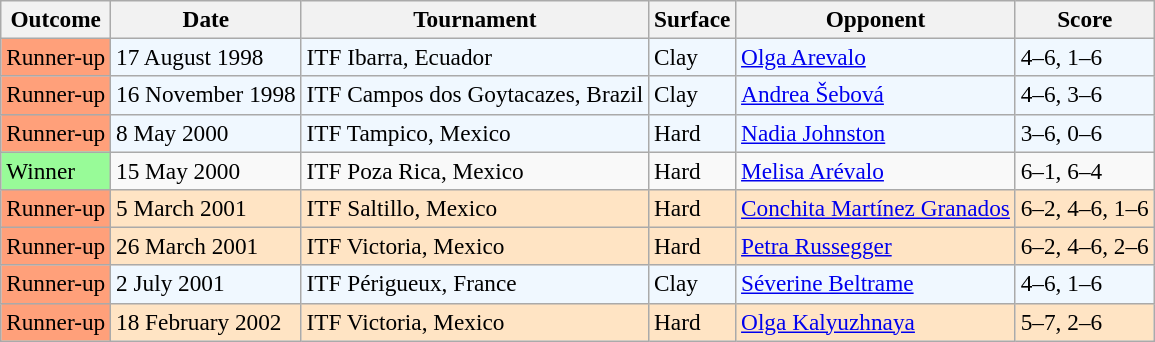<table class="sortable wikitable" style=font-size:97%>
<tr>
<th>Outcome</th>
<th>Date</th>
<th>Tournament</th>
<th>Surface</th>
<th>Opponent</th>
<th>Score</th>
</tr>
<tr style="background:#f0f8ff;">
<td style="background:#ffa07a;">Runner-up</td>
<td>17 August 1998</td>
<td>ITF Ibarra, Ecuador</td>
<td>Clay</td>
<td> <a href='#'>Olga Arevalo</a></td>
<td>4–6, 1–6</td>
</tr>
<tr style="background:#f0f8ff;">
<td style="background:#ffa07a;">Runner-up</td>
<td>16 November 1998</td>
<td>ITF Campos dos Goytacazes, Brazil</td>
<td>Clay</td>
<td> <a href='#'>Andrea Šebová</a></td>
<td>4–6, 3–6</td>
</tr>
<tr style="background:#f0f8ff;">
<td style="background:#ffa07a;">Runner-up</td>
<td>8 May 2000</td>
<td>ITF Tampico, Mexico</td>
<td>Hard</td>
<td> <a href='#'>Nadia Johnston</a></td>
<td>3–6, 0–6</td>
</tr>
<tr>
<td bgcolor="98FB98">Winner</td>
<td>15 May 2000</td>
<td>ITF Poza Rica, Mexico</td>
<td>Hard</td>
<td> <a href='#'>Melisa Arévalo</a></td>
<td>6–1, 6–4</td>
</tr>
<tr style="background:#ffe4c4;">
<td style="background:#ffa07a;">Runner-up</td>
<td>5 March 2001</td>
<td>ITF Saltillo, Mexico</td>
<td>Hard</td>
<td> <a href='#'>Conchita Martínez Granados</a></td>
<td>6–2, 4–6, 1–6</td>
</tr>
<tr style="background:#ffe4c4;">
<td style="background:#ffa07a;">Runner-up</td>
<td>26 March 2001</td>
<td>ITF Victoria, Mexico</td>
<td>Hard</td>
<td> <a href='#'>Petra Russegger</a></td>
<td>6–2, 4–6, 2–6</td>
</tr>
<tr style="background:#f0f8ff;">
<td style="background:#ffa07a;">Runner-up</td>
<td>2 July 2001</td>
<td>ITF Périgueux, France</td>
<td>Clay</td>
<td> <a href='#'>Séverine Beltrame</a></td>
<td>4–6, 1–6</td>
</tr>
<tr style="background:#ffe4c4;">
<td style="background:#ffa07a;">Runner-up</td>
<td>18 February 2002</td>
<td>ITF Victoria, Mexico</td>
<td>Hard</td>
<td> <a href='#'>Olga Kalyuzhnaya</a></td>
<td>5–7, 2–6</td>
</tr>
</table>
